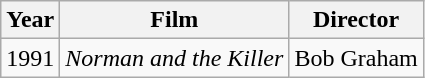<table class="wikitable">
<tr>
<th>Year</th>
<th>Film</th>
<th>Director</th>
</tr>
<tr>
<td>1991</td>
<td><em>Norman and the Killer</em></td>
<td>Bob Graham</td>
</tr>
</table>
